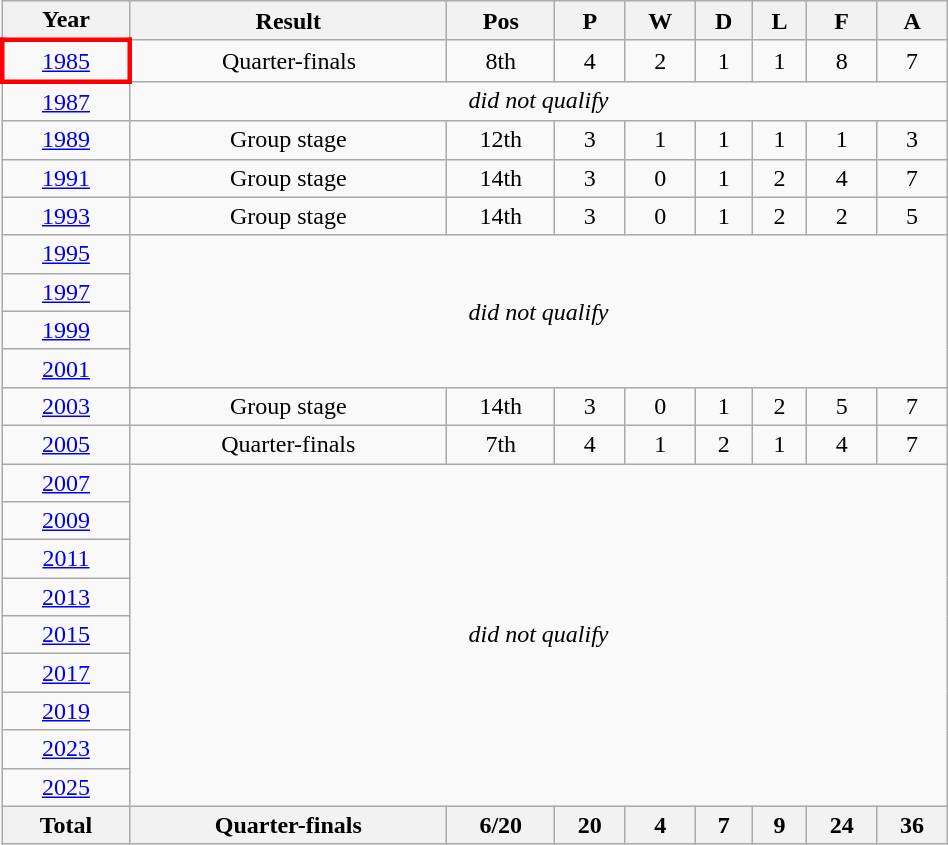<table width=50%  class="wikitable" style="text-align: center;">
<tr>
<th>Year</th>
<th>Result</th>
<th>Pos</th>
<th>P</th>
<th>W</th>
<th>D</th>
<th>L</th>
<th>F</th>
<th>A</th>
</tr>
<tr>
<td style="border: 3px solid red"> <a href='#'>1985</a></td>
<td>Quarter-finals</td>
<td>8th</td>
<td>4</td>
<td>2</td>
<td>1</td>
<td>1</td>
<td>8</td>
<td>7</td>
</tr>
<tr>
<td> <a href='#'>1987</a></td>
<td colspan=8><em>did not qualify</em></td>
</tr>
<tr>
<td> <a href='#'>1989</a></td>
<td>Group stage</td>
<td>12th</td>
<td>3</td>
<td>1</td>
<td>1</td>
<td>1</td>
<td>1</td>
<td>3</td>
</tr>
<tr>
<td> <a href='#'>1991</a></td>
<td>Group stage</td>
<td>14th</td>
<td>3</td>
<td>0</td>
<td>1</td>
<td>2</td>
<td>4</td>
<td>7</td>
</tr>
<tr>
<td> <a href='#'>1993</a></td>
<td>Group stage</td>
<td>14th</td>
<td>3</td>
<td>0</td>
<td>1</td>
<td>2</td>
<td>2</td>
<td>5</td>
</tr>
<tr>
<td> <a href='#'>1995</a></td>
<td colspan="9" rowspan="4"><em>did not qualify</em></td>
</tr>
<tr>
<td> <a href='#'>1997</a></td>
</tr>
<tr>
<td> <a href='#'>1999</a></td>
</tr>
<tr>
<td> <a href='#'>2001</a></td>
</tr>
<tr>
<td> <a href='#'>2003</a></td>
<td>Group stage</td>
<td>14th</td>
<td>3</td>
<td>0</td>
<td>1</td>
<td>2</td>
<td>5</td>
<td>7</td>
</tr>
<tr>
<td> <a href='#'>2005</a></td>
<td>Quarter-finals</td>
<td>7th</td>
<td>4</td>
<td>1</td>
<td>2</td>
<td>1</td>
<td>4</td>
<td>7</td>
</tr>
<tr>
<td> <a href='#'>2007</a></td>
<td colspan="10" rowspan="9"><em>did not qualify</em></td>
</tr>
<tr>
<td> <a href='#'>2009</a></td>
</tr>
<tr>
<td> <a href='#'>2011</a></td>
</tr>
<tr>
<td> <a href='#'>2013</a></td>
</tr>
<tr>
<td> <a href='#'>2015</a></td>
</tr>
<tr>
<td> <a href='#'>2017</a></td>
</tr>
<tr>
<td> <a href='#'>2019</a></td>
</tr>
<tr>
<td> <a href='#'>2023</a></td>
</tr>
<tr>
<td> <a href='#'>2025</a></td>
</tr>
<tr>
<th><strong>Total</strong></th>
<th><strong>Quarter-finals</strong></th>
<th>6/20</th>
<th>20</th>
<th>4</th>
<th>7</th>
<th>9</th>
<th>24</th>
<th>36</th>
</tr>
</table>
